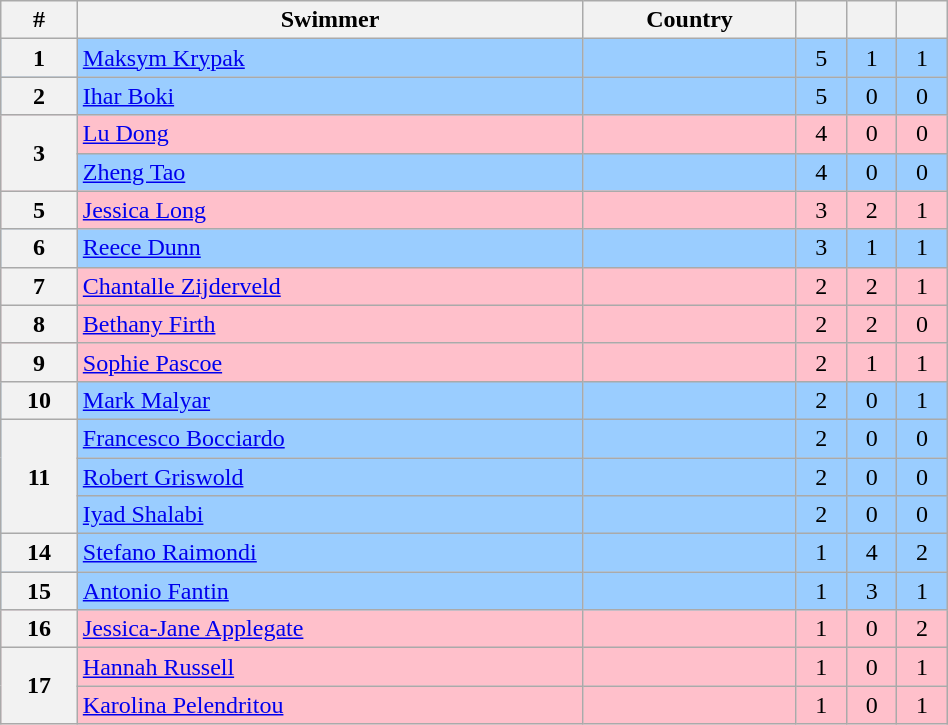<table class="wikitable sortable" width=50% style="font-size:100%; text-align:center;">
<tr>
<th>#</th>
<th>Swimmer</th>
<th>Country</th>
<th></th>
<th></th>
<th></th>
</tr>
<tr bgcolor=#9acdff>
<th>1</th>
<td align=left><a href='#'>Maksym Krypak</a></td>
<td align=left></td>
<td>5</td>
<td>1</td>
<td>1</td>
</tr>
<tr bgcolor=#9acdff>
<th>2</th>
<td align=left><a href='#'>Ihar Boki</a></td>
<td align=left></td>
<td>5</td>
<td>0</td>
<td>0</td>
</tr>
<tr bgcolor=pink>
<th rowspan=2>3</th>
<td align=left><a href='#'>Lu Dong</a></td>
<td align=left></td>
<td>4</td>
<td>0</td>
<td>0</td>
</tr>
<tr bgcolor=#9acdff>
<td align=left><a href='#'>Zheng Tao</a></td>
<td align=left></td>
<td>4</td>
<td>0</td>
<td>0</td>
</tr>
<tr bgcolor=pink>
<th>5</th>
<td align=left><a href='#'>Jessica Long</a></td>
<td align=left></td>
<td>3</td>
<td>2</td>
<td>1</td>
</tr>
<tr bgcolor=#9acdff>
<th>6</th>
<td align=left><a href='#'>Reece Dunn</a></td>
<td align=left></td>
<td>3</td>
<td>1</td>
<td>1</td>
</tr>
<tr bgcolor=pink>
<th>7</th>
<td align=left><a href='#'>Chantalle Zijderveld</a></td>
<td align=left></td>
<td>2</td>
<td>2</td>
<td>1</td>
</tr>
<tr bgcolor=pink>
<th>8</th>
<td align=left><a href='#'>Bethany Firth</a></td>
<td align=left></td>
<td>2</td>
<td>2</td>
<td>0</td>
</tr>
<tr bgcolor=pink>
<th>9</th>
<td align=left><a href='#'>Sophie Pascoe</a></td>
<td align=left></td>
<td>2</td>
<td>1</td>
<td>1</td>
</tr>
<tr bgcolor=#9acdff>
<th>10</th>
<td align=left><a href='#'>Mark Malyar</a></td>
<td align=left></td>
<td>2</td>
<td>0</td>
<td>1</td>
</tr>
<tr bgcolor=#9acdff>
<th rowspan=3>11</th>
<td align=left><a href='#'>Francesco Bocciardo</a></td>
<td align=left></td>
<td>2</td>
<td>0</td>
<td>0</td>
</tr>
<tr bgcolor=#9acdff>
<td align=left><a href='#'>Robert Griswold</a></td>
<td align=left></td>
<td>2</td>
<td>0</td>
<td>0</td>
</tr>
<tr bgcolor=#9acdff>
<td align=left><a href='#'>Iyad Shalabi</a></td>
<td align=left></td>
<td>2</td>
<td>0</td>
<td>0</td>
</tr>
<tr bgcolor=#9acdff>
<th>14</th>
<td align=left><a href='#'>Stefano Raimondi</a></td>
<td align=left></td>
<td>1</td>
<td>4</td>
<td>2</td>
</tr>
<tr bgcolor=#9acdff>
<th>15</th>
<td align=left><a href='#'>Antonio Fantin</a></td>
<td align=left></td>
<td>1</td>
<td>3</td>
<td>1</td>
</tr>
<tr bgcolor=pink>
<th>16</th>
<td align=left><a href='#'>Jessica-Jane Applegate</a></td>
<td align=left></td>
<td>1</td>
<td>0</td>
<td>2</td>
</tr>
<tr bgcolor=pink>
<th rowspan=2>17</th>
<td align=left><a href='#'>Hannah Russell</a></td>
<td align=left></td>
<td>1</td>
<td>0</td>
<td>1</td>
</tr>
<tr bgcolor="pink">
<td align="left"><a href='#'>Karolina Pelendritou</a></td>
<td align="left"></td>
<td>1</td>
<td>0</td>
<td>1</td>
</tr>
</table>
